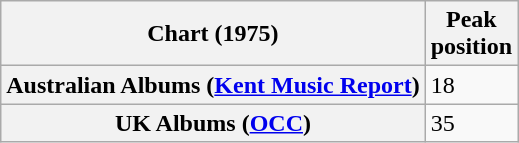<table class="wikitable sortable plainrowheaders">
<tr>
<th>Chart (1975)</th>
<th>Peak<br>position</th>
</tr>
<tr>
<th scope="row">Australian Albums (<a href='#'>Kent Music Report</a>)</th>
<td>18</td>
</tr>
<tr>
<th scope="row">UK Albums (<a href='#'>OCC</a>)</th>
<td>35</td>
</tr>
</table>
